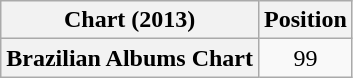<table class="wikitable sortable plainrowheaders">
<tr>
<th>Chart (2013)</th>
<th>Position</th>
</tr>
<tr>
<th scope="row">Brazilian Albums Chart</th>
<td style="text-align:center;">99</td>
</tr>
</table>
